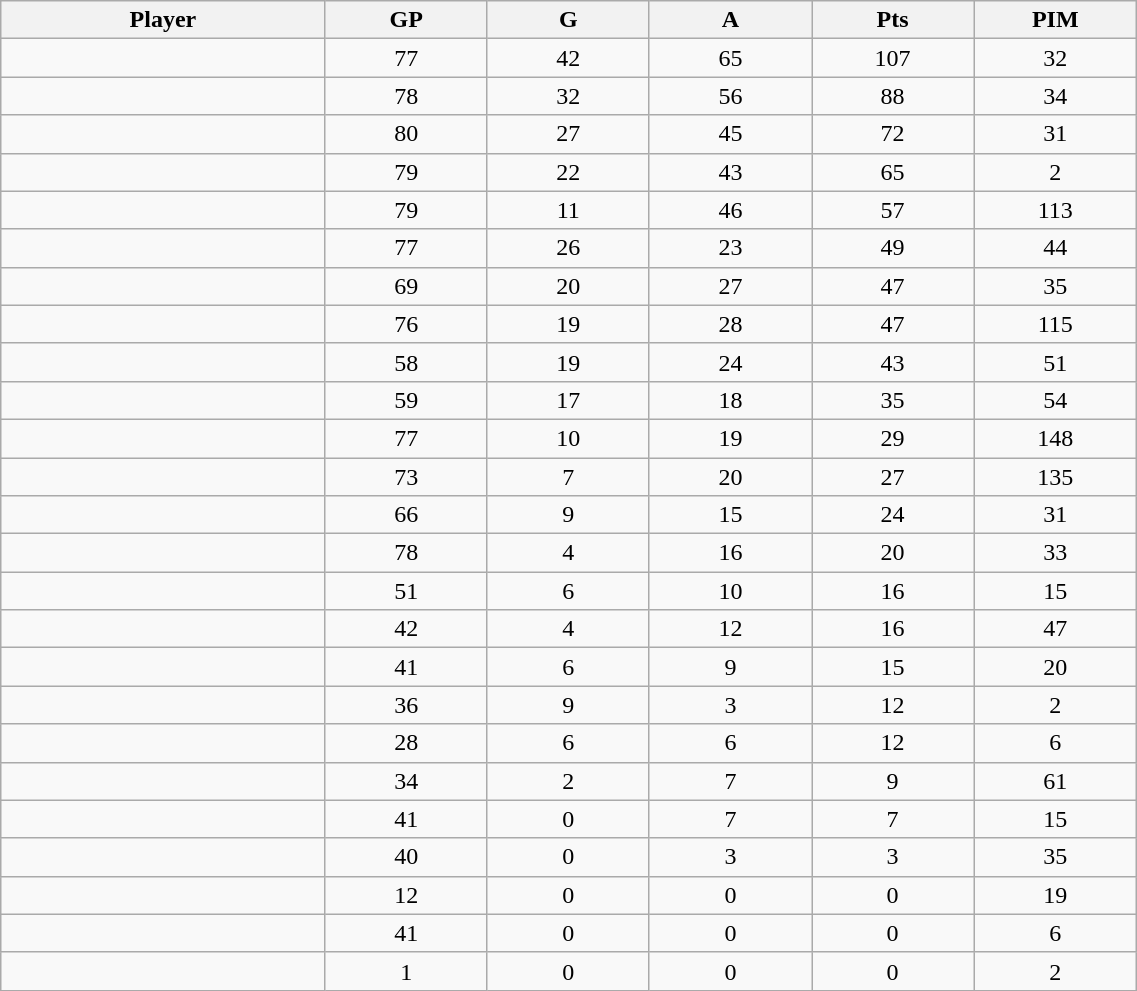<table class="wikitable sortable" width="60%">
<tr ALIGN="center">
<th bgcolor="#DDDDFF" width="10%">Player</th>
<th bgcolor="#DDDDFF" width="5%">GP</th>
<th bgcolor="#DDDDFF" width="5%">G</th>
<th bgcolor="#DDDDFF" width="5%">A</th>
<th bgcolor="#DDDDFF" width="5%">Pts</th>
<th bgcolor="#DDDDFF" width="5%">PIM</th>
</tr>
<tr align="center">
<td align="right"></td>
<td>77</td>
<td>42</td>
<td>65</td>
<td>107</td>
<td>32</td>
</tr>
<tr align="center">
<td align="right"></td>
<td>78</td>
<td>32</td>
<td>56</td>
<td>88</td>
<td>34</td>
</tr>
<tr align="center">
<td align="right"></td>
<td>80</td>
<td>27</td>
<td>45</td>
<td>72</td>
<td>31</td>
</tr>
<tr align="center">
<td align="right"></td>
<td>79</td>
<td>22</td>
<td>43</td>
<td>65</td>
<td>2</td>
</tr>
<tr align="center">
<td align="right"></td>
<td>79</td>
<td>11</td>
<td>46</td>
<td>57</td>
<td>113</td>
</tr>
<tr align="center">
<td align="right"></td>
<td>77</td>
<td>26</td>
<td>23</td>
<td>49</td>
<td>44</td>
</tr>
<tr align="center">
<td align="right"></td>
<td>69</td>
<td>20</td>
<td>27</td>
<td>47</td>
<td>35</td>
</tr>
<tr align="center">
<td align="right"></td>
<td>76</td>
<td>19</td>
<td>28</td>
<td>47</td>
<td>115</td>
</tr>
<tr align="center">
<td align="right"></td>
<td>58</td>
<td>19</td>
<td>24</td>
<td>43</td>
<td>51</td>
</tr>
<tr align="center">
<td align="right"></td>
<td>59</td>
<td>17</td>
<td>18</td>
<td>35</td>
<td>54</td>
</tr>
<tr align="center">
<td align="right"></td>
<td>77</td>
<td>10</td>
<td>19</td>
<td>29</td>
<td>148</td>
</tr>
<tr align="center">
<td align="right"></td>
<td>73</td>
<td>7</td>
<td>20</td>
<td>27</td>
<td>135</td>
</tr>
<tr align="center">
<td align="right"></td>
<td>66</td>
<td>9</td>
<td>15</td>
<td>24</td>
<td>31</td>
</tr>
<tr align="center">
<td align="right"></td>
<td>78</td>
<td>4</td>
<td>16</td>
<td>20</td>
<td>33</td>
</tr>
<tr align="center">
<td align="right"></td>
<td>51</td>
<td>6</td>
<td>10</td>
<td>16</td>
<td>15</td>
</tr>
<tr align="center">
<td align="right"></td>
<td>42</td>
<td>4</td>
<td>12</td>
<td>16</td>
<td>47</td>
</tr>
<tr align="center">
<td align="right"></td>
<td>41</td>
<td>6</td>
<td>9</td>
<td>15</td>
<td>20</td>
</tr>
<tr align="center">
<td align="right"></td>
<td>36</td>
<td>9</td>
<td>3</td>
<td>12</td>
<td>2</td>
</tr>
<tr align="center">
<td align="right"></td>
<td>28</td>
<td>6</td>
<td>6</td>
<td>12</td>
<td>6</td>
</tr>
<tr align="center">
<td align="right"></td>
<td>34</td>
<td>2</td>
<td>7</td>
<td>9</td>
<td>61</td>
</tr>
<tr align="center">
<td align="right"></td>
<td>41</td>
<td>0</td>
<td>7</td>
<td>7</td>
<td>15</td>
</tr>
<tr align="center">
<td align="right"></td>
<td>40</td>
<td>0</td>
<td>3</td>
<td>3</td>
<td>35</td>
</tr>
<tr align="center">
<td align="right"></td>
<td>12</td>
<td>0</td>
<td>0</td>
<td>0</td>
<td>19</td>
</tr>
<tr align="center">
<td align="right"></td>
<td>41</td>
<td>0</td>
<td>0</td>
<td>0</td>
<td>6</td>
</tr>
<tr align="center">
<td align="right"></td>
<td>1</td>
<td>0</td>
<td>0</td>
<td>0</td>
<td>2</td>
</tr>
</table>
